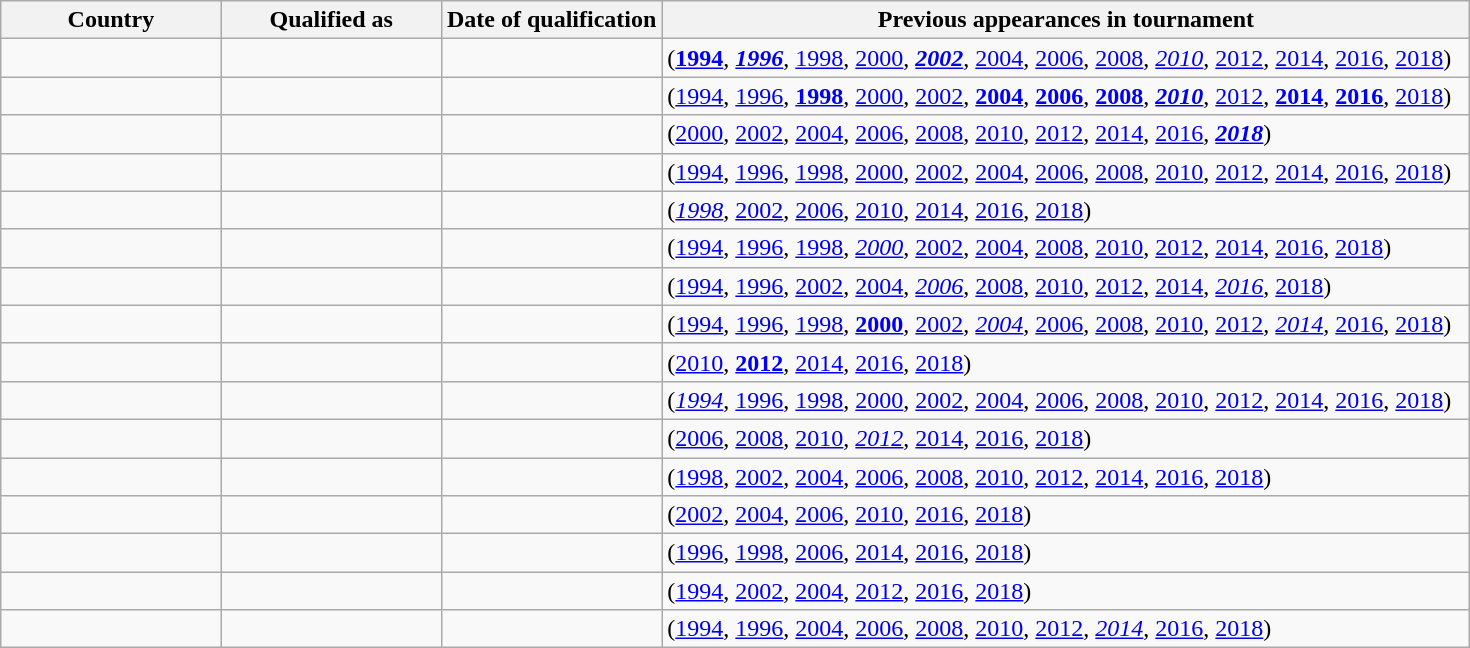<table class="wikitable sortable">
<tr>
<th width=15%>Country</th>
<th width=15%>Qualified as</th>
<th width=15%>Date of qualification</th>
<th widyh=15%>Previous appearances in tournament</th>
</tr>
<tr>
<td></td>
<td></td>
<td></td>
<td> (<strong><a href='#'>1994</a></strong>, <strong><em><a href='#'>1996</a></em></strong>, <a href='#'>1998</a>, <a href='#'>2000</a>, <strong><em><a href='#'>2002</a></em></strong>, <a href='#'>2004</a>, <a href='#'>2006</a>, <a href='#'>2008</a>, <em><a href='#'>2010</a></em>, <a href='#'>2012</a>, <a href='#'>2014</a>, <a href='#'>2016</a>, <a href='#'>2018</a>)</td>
</tr>
<tr>
<td></td>
<td></td>
<td></td>
<td> (<a href='#'>1994</a>, <a href='#'>1996</a>, <strong><a href='#'>1998</a></strong>, <a href='#'>2000</a>, <a href='#'>2002</a>, <strong><a href='#'>2004</a></strong>, <strong><a href='#'>2006</a></strong>, <strong><a href='#'>2008</a></strong>, <strong><em><a href='#'>2010</a></em></strong>, <a href='#'>2012</a>, <strong><a href='#'>2014</a></strong>, <strong><a href='#'>2016</a></strong>, <a href='#'>2018</a>)</td>
</tr>
<tr>
<td></td>
<td></td>
<td></td>
<td> (<a href='#'>2000</a>, <a href='#'>2002</a>, <a href='#'>2004</a>, <a href='#'>2006</a>, <a href='#'>2008</a>, <a href='#'>2010</a>, <a href='#'>2012</a>, <a href='#'>2014</a>, <a href='#'>2016</a>, <strong><em><a href='#'>2018</a></em></strong>)</td>
</tr>
<tr>
<td></td>
<td></td>
<td></td>
<td> (<a href='#'>1994</a>, <a href='#'>1996</a>, <a href='#'>1998</a>, <a href='#'>2000</a>, <a href='#'>2002</a>, <a href='#'>2004</a>, <a href='#'>2006</a>, <a href='#'>2008</a>, <a href='#'>2010</a>, <a href='#'>2012</a>, <a href='#'>2014</a>, <a href='#'>2016</a>, <a href='#'>2018</a>)</td>
</tr>
<tr>
<td></td>
<td></td>
<td></td>
<td> (<em><a href='#'>1998</a></em>, <a href='#'>2002</a>, <a href='#'>2006</a>, <a href='#'>2010</a>, <a href='#'>2014</a>, <a href='#'>2016</a>, <a href='#'>2018</a>)</td>
</tr>
<tr>
<td></td>
<td></td>
<td></td>
<td> (<a href='#'>1994</a>, <a href='#'>1996</a>, <a href='#'>1998</a>, <em><a href='#'>2000</a></em>, <a href='#'>2002</a>, <a href='#'>2004</a>, <a href='#'>2008</a>, <a href='#'>2010</a>, <a href='#'>2012</a>, <a href='#'>2014</a>, <a href='#'>2016</a>, <a href='#'>2018</a>)</td>
</tr>
<tr>
<td></td>
<td></td>
<td></td>
<td> (<a href='#'>1994</a>, <a href='#'>1996</a>, <a href='#'>2002</a>, <a href='#'>2004</a>, <a href='#'><em>2006</em></a>, <a href='#'>2008</a>, <a href='#'>2010</a>, <a href='#'>2012</a>, <a href='#'>2014</a>, <em><a href='#'>2016</a></em>, <a href='#'>2018</a>)</td>
</tr>
<tr>
<td></td>
<td></td>
<td></td>
<td> (<a href='#'>1994</a>, <a href='#'>1996</a>, <a href='#'>1998</a>, <strong><a href='#'>2000</a></strong>, <a href='#'>2002</a>, <em><a href='#'>2004</a></em>, <a href='#'>2006</a>, <a href='#'>2008</a>, <a href='#'>2010</a>, <a href='#'>2012</a>, <em><a href='#'>2014</a></em>, <a href='#'>2016</a>, <a href='#'>2018</a>)</td>
</tr>
<tr>
<td></td>
<td></td>
<td></td>
<td> (<a href='#'>2010</a>, <strong><a href='#'>2012</a></strong>, <a href='#'>2014</a>, <a href='#'>2016</a>, <a href='#'>2018</a>)</td>
</tr>
<tr>
<td></td>
<td></td>
<td></td>
<td> (<em><a href='#'>1994</a></em>, <a href='#'>1996</a>, <a href='#'>1998</a>, <a href='#'>2000</a>, <a href='#'>2002</a>, <a href='#'>2004</a>, <a href='#'>2006</a>, <a href='#'>2008</a>, <a href='#'>2010</a>, <a href='#'>2012</a>, <a href='#'>2014</a>, <a href='#'>2016</a>, <a href='#'>2018</a>)</td>
</tr>
<tr>
<td></td>
<td></td>
<td></td>
<td> (<a href='#'>2006</a>, <a href='#'>2008</a>, <a href='#'>2010</a>, <em><a href='#'>2012</a></em>, <a href='#'>2014</a>, <a href='#'>2016</a>, <a href='#'>2018</a>)</td>
</tr>
<tr>
<td></td>
<td></td>
<td></td>
<td> (<a href='#'>1998</a>, <a href='#'>2002</a>, <a href='#'>2004</a>, <a href='#'>2006</a>, <a href='#'>2008</a>, <a href='#'>2010</a>, <a href='#'>2012</a>, <a href='#'>2014</a>, <a href='#'>2016</a>, <a href='#'>2018</a>)</td>
</tr>
<tr>
<td></td>
<td></td>
<td></td>
<td> (<a href='#'>2002</a>, <a href='#'>2004</a>, <a href='#'>2006</a>, <a href='#'>2010</a>, <a href='#'>2016</a>, <a href='#'>2018</a>)</td>
</tr>
<tr>
<td></td>
<td></td>
<td></td>
<td> (<a href='#'>1996</a>, <a href='#'>1998</a>, <a href='#'>2006</a>, <a href='#'>2014</a>, <a href='#'>2016</a>, <a href='#'>2018</a>)</td>
</tr>
<tr>
<td></td>
<td></td>
<td></td>
<td> (<a href='#'>1994</a>, <a href='#'>2002</a>, <a href='#'>2004</a>, <a href='#'>2012</a>, <a href='#'>2016</a>, <a href='#'>2018</a>)</td>
</tr>
<tr>
<td></td>
<td></td>
<td></td>
<td> (<a href='#'>1994</a>, <a href='#'>1996</a>, <a href='#'>2004</a>, <a href='#'>2006</a>, <a href='#'>2008</a>, <a href='#'>2010</a>, <a href='#'>2012</a>, <em><a href='#'>2014</a></em>, <a href='#'>2016</a>, <a href='#'>2018</a>)</td>
</tr>
</table>
